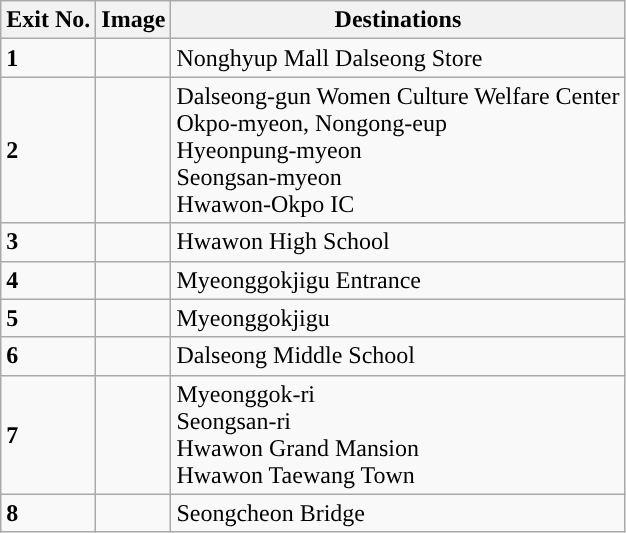<table class="wikitable">
<tr>
<th>Exit No.</th>
<th>Image</th>
<th>Destinations</th>
</tr>
<tr>
<td><div><span><strong>1</strong></span></div></td>
<td></td>
<td>Nonghyup Mall Dalseong Store</td>
</tr>
<tr>
<td><div><span><strong>2</strong></span></div></td>
<td></td>
<td>Dalseong-gun Women Culture Welfare Center<br>Okpo-myeon, Nongong-eup<br>Hyeonpung-myeon<br>Seongsan-myeon<br>Hwawon-Okpo IC</td>
</tr>
<tr>
<td><div><span><strong>3</strong></span></div></td>
<td></td>
<td>Hwawon High School</td>
</tr>
<tr>
<td><div><span><strong>4</strong></span></div></td>
<td></td>
<td>Myeonggokjigu Entrance</td>
</tr>
<tr>
<td><div><span><strong>5</strong></span></div></td>
<td></td>
<td>Myeonggokjigu</td>
</tr>
<tr>
<td><div><span><strong>6</strong></span></div></td>
<td></td>
<td>Dalseong Middle School</td>
</tr>
<tr>
<td><div><span><strong>7</strong></span></div></td>
<td></td>
<td>Myeonggok-ri<br>Seongsan-ri<br>Hwawon Grand Mansion<br>Hwawon Taewang Town</td>
</tr>
<tr>
<td><div><span><strong>8</strong></span></div></td>
<td></td>
<td>Seongcheon Bridge</td>
</tr>
</table>
